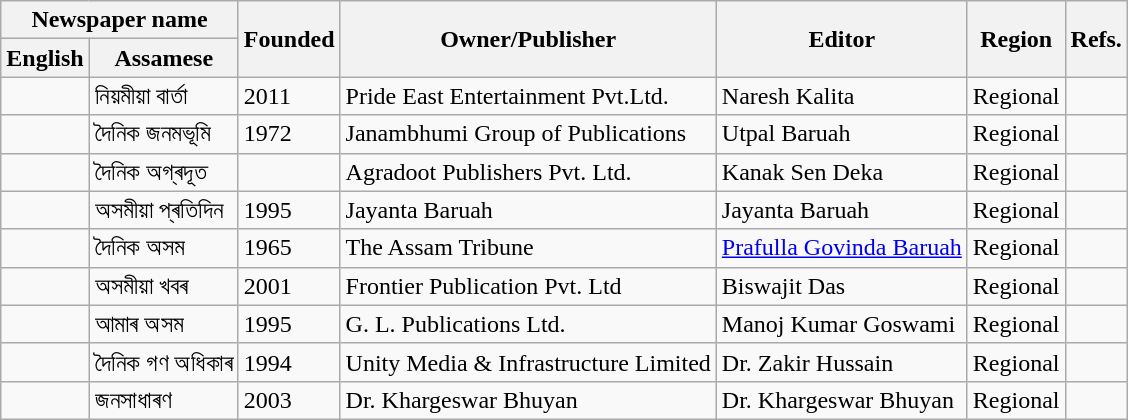<table class="wikitable sortable">
<tr>
<th colspan=2>Newspaper name</th>
<th rowspan=2>Founded</th>
<th rowspan=2>Owner/Publisher</th>
<th rowspan=2>Editor</th>
<th rowspan=2>Region</th>
<th rowspan=2 data-sort-type="text">Refs. <br> <small></small></th>
</tr>
<tr>
<th>English</th>
<th>Assamese</th>
</tr>
<tr>
<td></td>
<td>নিয়মীয়া বাৰ্তা</td>
<td>2011</td>
<td>Pride East Entertainment Pvt.Ltd.</td>
<td>Naresh Kalita</td>
<td>Regional</td>
<td></td>
</tr>
<tr>
<td></td>
<td>দৈনিক জনমভূমি</td>
<td>1972</td>
<td>Janambhumi Group of Publications</td>
<td>Utpal Baruah</td>
<td>Regional</td>
<td></td>
</tr>
<tr>
<td></td>
<td>দৈনিক অগ্ৰদূত</td>
<td></td>
<td>Agradoot Publishers Pvt. Ltd.</td>
<td>Kanak Sen Deka</td>
<td>Regional</td>
<td></td>
</tr>
<tr>
<td></td>
<td>অসমীয়া প্ৰতিদিন</td>
<td>1995</td>
<td>Jayanta Baruah</td>
<td>Jayanta Baruah</td>
<td>Regional</td>
<td></td>
</tr>
<tr>
<td></td>
<td>দৈনিক অসম</td>
<td>1965</td>
<td>The Assam Tribune</td>
<td><a href='#'>Prafulla Govinda Baruah</a></td>
<td>Regional</td>
<td></td>
</tr>
<tr>
<td></td>
<td>অসমীয়া খবৰ</td>
<td>2001</td>
<td>Frontier Publication Pvt. Ltd</td>
<td>Biswajit Das</td>
<td>Regional</td>
<td></td>
</tr>
<tr>
<td></td>
<td>আমাৰ অসম</td>
<td>1995</td>
<td>G. L. Publications Ltd.</td>
<td>Manoj Kumar Goswami</td>
<td>Regional</td>
<td></td>
</tr>
<tr>
<td></td>
<td>দৈনিক গণ অধিকাৰ</td>
<td>1994</td>
<td>Unity Media & Infrastructure Limited</td>
<td>Dr. Zakir Hussain</td>
<td>Regional</td>
<td></td>
</tr>
<tr>
<td></td>
<td>জনসাধাৰণ</td>
<td>2003</td>
<td>Dr. Khargeswar Bhuyan</td>
<td>Dr. Khargeswar Bhuyan</td>
<td>Regional</td>
<td></td>
</tr>
</table>
